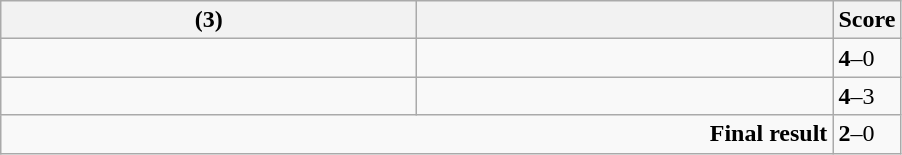<table class="wikitable">
<tr>
<th width=270> (3)</th>
<th width=270></th>
<th>Score</th>
</tr>
<tr>
<td></td>
<td></td>
<td><strong>4</strong>–0</td>
</tr>
<tr>
<td></td>
<td></td>
<td><strong>4</strong>–3</td>
</tr>
<tr>
<td colspan="2" align="right"><strong>Final result</strong></td>
<td><strong>2</strong>–0</td>
</tr>
</table>
